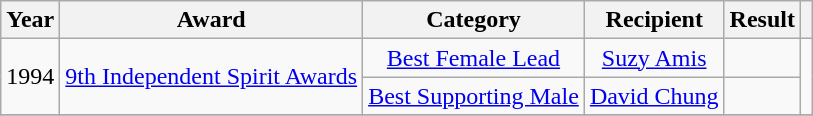<table class="wikitable plainrowheaders" style="text-align:center;">
<tr>
<th scope="col">Year</th>
<th scope="col">Award</th>
<th scope="col">Category</th>
<th scope="col">Recipient</th>
<th scope="col">Result</th>
<th scope="col"></th>
</tr>
<tr>
<td rowspan="2">1994</td>
<td rowspan="2"><a href='#'>9th Independent Spirit Awards</a></td>
<td><a href='#'>Best Female Lead</a></td>
<td><a href='#'>Suzy Amis</a></td>
<td></td>
<td rowspan="2"></td>
</tr>
<tr>
<td><a href='#'>Best Supporting Male</a></td>
<td><a href='#'>David Chung</a></td>
<td></td>
</tr>
<tr>
</tr>
</table>
